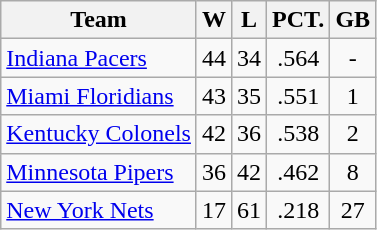<table class="wikitable" style="text-align: center;">
<tr>
<th>Team</th>
<th>W</th>
<th>L</th>
<th>PCT.</th>
<th>GB</th>
</tr>
<tr>
<td align="left"><a href='#'>Indiana Pacers</a></td>
<td>44</td>
<td>34</td>
<td>.564</td>
<td>-</td>
</tr>
<tr>
<td align="left"><a href='#'>Miami Floridians</a></td>
<td>43</td>
<td>35</td>
<td>.551</td>
<td>1</td>
</tr>
<tr>
<td align="left"><a href='#'>Kentucky Colonels</a></td>
<td>42</td>
<td>36</td>
<td>.538</td>
<td>2</td>
</tr>
<tr>
<td align="left"><a href='#'>Minnesota Pipers</a></td>
<td>36</td>
<td>42</td>
<td>.462</td>
<td>8</td>
</tr>
<tr>
<td align="left"><a href='#'>New York Nets</a></td>
<td>17</td>
<td>61</td>
<td>.218</td>
<td>27</td>
</tr>
</table>
